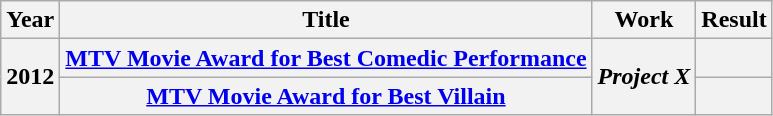<table class="wikitable">
<tr>
<th>Year</th>
<th>Title</th>
<th>Work</th>
<th>Result</th>
</tr>
<tr>
<th rowspan=2>2012</th>
<th><a href='#'>MTV Movie Award for Best Comedic Performance</a></th>
<th rowspan=2><em>Project X</em></th>
<th></th>
</tr>
<tr>
<th><a href='#'>MTV Movie Award for Best Villain</a></th>
<th></th>
</tr>
</table>
